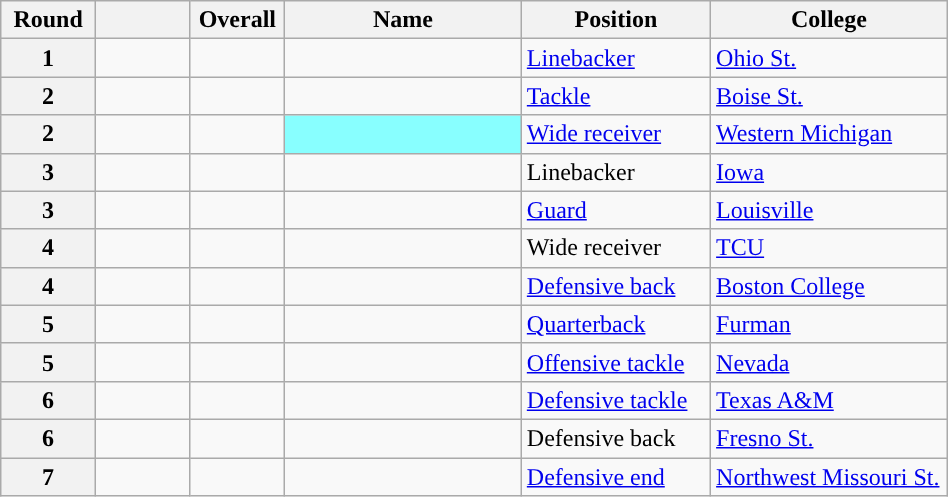<table class="wikitable sortable" style="width: 50%;">
<tr>
<th scope="col" style="width: 10%;">Round</th>
<th scope="col" style="width: 10%;"></th>
<th scope="col" style="width: 10%;">Overall</th>
<th scope="col" style="width: 25%;">Name</th>
<th scope="col" style="width: 20%;">Position</th>
<th scope="col" style="width: 25%;">College</th>
</tr>
<tr>
<th scope="row">1</th>
<td></td>
<td></td>
<td></td>
<td><a href='#'>Linebacker</a></td>
<td><a href='#'>Ohio St.</a></td>
</tr>
<tr>
<th scope="row">2</th>
<td></td>
<td></td>
<td></td>
<td><a href='#'>Tackle</a></td>
<td><a href='#'>Boise St.</a></td>
</tr>
<tr>
<th scope="row">2</th>
<td></td>
<td></td>
<td style="background:#88FFFF;"> <sup></sup></td>
<td><a href='#'>Wide receiver</a></td>
<td><a href='#'>Western Michigan</a></td>
</tr>
<tr>
<th scope="row">3</th>
<td></td>
<td></td>
<td></td>
<td>Linebacker</td>
<td><a href='#'>Iowa</a></td>
</tr>
<tr>
<th scope="row">3</th>
<td></td>
<td></td>
<td></td>
<td><a href='#'>Guard</a></td>
<td><a href='#'>Louisville</a></td>
</tr>
<tr>
<th scope="row">4</th>
<td></td>
<td></td>
<td></td>
<td>Wide receiver</td>
<td><a href='#'>TCU</a></td>
</tr>
<tr>
<th scope="row">4</th>
<td></td>
<td></td>
<td></td>
<td><a href='#'>Defensive back</a></td>
<td><a href='#'>Boston College</a></td>
</tr>
<tr>
<th scope="row">5</th>
<td></td>
<td></td>
<td></td>
<td><a href='#'>Quarterback</a></td>
<td><a href='#'>Furman</a></td>
</tr>
<tr>
<th scope="row">5</th>
<td></td>
<td></td>
<td></td>
<td><a href='#'>Offensive tackle</a></td>
<td><a href='#'>Nevada</a></td>
</tr>
<tr>
<th scope="row">6</th>
<td></td>
<td></td>
<td></td>
<td><a href='#'>Defensive tackle</a></td>
<td><a href='#'>Texas A&M</a></td>
</tr>
<tr>
<th scope="row">6</th>
<td></td>
<td></td>
<td></td>
<td>Defensive back</td>
<td><a href='#'>Fresno St.</a></td>
</tr>
<tr>
<th scope="row">7</th>
<td></td>
<td></td>
<td></td>
<td><a href='#'>Defensive end</a></td>
<td><a href='#'>Northwest Missouri St.</a></td>
</tr>
</table>
